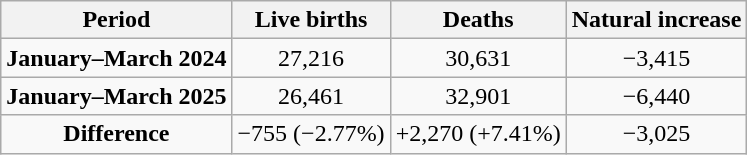<table class="wikitable"  style="text-align:center;">
<tr>
<th>Period</th>
<th>Live births</th>
<th>Deaths</th>
<th>Natural increase</th>
</tr>
<tr>
<td><strong>January–March 2024</strong></td>
<td>27,216</td>
<td>30,631</td>
<td>−3,415</td>
</tr>
<tr>
<td><strong>January–March 2025</strong></td>
<td>26,461</td>
<td>32,901</td>
<td>−6,440</td>
</tr>
<tr>
<td><strong>Difference</strong></td>
<td> −755 (−2.77%)</td>
<td> +2,270 (+7.41%)</td>
<td> −3,025</td>
</tr>
</table>
